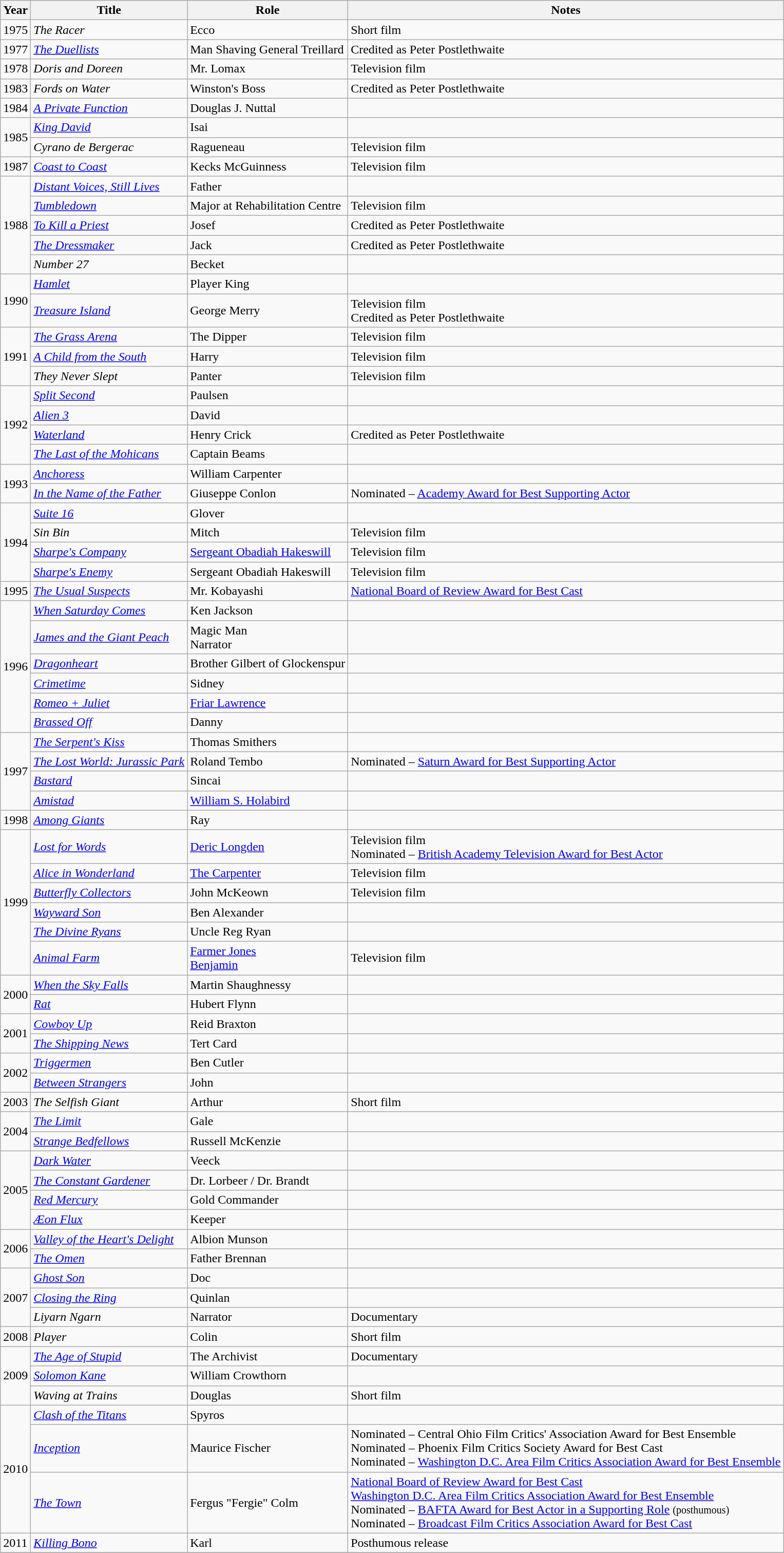<table class="wikitable sortable">
<tr>
<th>Year</th>
<th>Title</th>
<th>Role</th>
<th>Notes</th>
</tr>
<tr>
<td>1975</td>
<td><em>The Racer</em></td>
<td>Ecco</td>
<td>Short film</td>
</tr>
<tr>
<td>1977</td>
<td><em><a href='#'>The Duellists</a></em></td>
<td>Man Shaving General Treillard</td>
<td>Credited as Peter Postlethwaite</td>
</tr>
<tr>
<td>1978</td>
<td><em>Doris and Doreen</em></td>
<td>Mr. Lomax</td>
<td>Television film</td>
</tr>
<tr>
<td>1983</td>
<td><em>Fords on Water</em></td>
<td>Winston's Boss</td>
<td>Credited as Peter Postlethwaite</td>
</tr>
<tr>
<td>1984</td>
<td><em><a href='#'>A Private Function</a></em></td>
<td>Douglas J. Nuttal</td>
<td></td>
</tr>
<tr>
<td rowspan="2">1985</td>
<td><em><a href='#'>King David</a></em></td>
<td>Isai</td>
<td></td>
</tr>
<tr>
<td><em>Cyrano de Bergerac</em></td>
<td>Ragueneau</td>
<td>Television film</td>
</tr>
<tr>
<td>1987</td>
<td><em><a href='#'>Coast to Coast</a></em></td>
<td>Kecks McGuinness</td>
<td>Television film</td>
</tr>
<tr>
<td rowspan="5">1988</td>
<td><em><a href='#'>Distant Voices, Still Lives</a></em></td>
<td>Father</td>
<td></td>
</tr>
<tr>
<td><em><a href='#'>Tumbledown</a></em></td>
<td>Major at Rehabilitation Centre</td>
<td>Television film</td>
</tr>
<tr>
<td><em><a href='#'>To Kill a Priest</a></em></td>
<td>Josef</td>
<td>Credited as Peter Postlethwaite</td>
</tr>
<tr>
<td><em><a href='#'>The Dressmaker</a></em></td>
<td>Jack</td>
<td>Credited as Peter Postlethwaite</td>
</tr>
<tr>
<td><em>Number 27</em></td>
<td>Becket</td>
<td></td>
</tr>
<tr>
<td rowspan="2">1990</td>
<td><em><a href='#'>Hamlet</a></em></td>
<td>Player King</td>
<td></td>
</tr>
<tr>
<td><em><a href='#'>Treasure Island</a></em></td>
<td>George Merry</td>
<td>Television film<br>Credited as Peter Postlethwaite</td>
</tr>
<tr>
<td rowspan="3">1991</td>
<td><em><a href='#'>The Grass Arena</a></em></td>
<td>The Dipper</td>
<td>Television film</td>
</tr>
<tr>
<td><em><a href='#'>A Child from the South</a></em></td>
<td>Harry</td>
<td>Television film</td>
</tr>
<tr>
<td><em>They Never Slept</em></td>
<td>Panter</td>
<td>Television film</td>
</tr>
<tr>
<td rowspan="4">1992</td>
<td><em><a href='#'>Split Second</a></em></td>
<td>Paulsen</td>
<td></td>
</tr>
<tr>
<td><em><a href='#'>Alien 3</a></em></td>
<td>David</td>
<td></td>
</tr>
<tr>
<td><em><a href='#'>Waterland</a></em></td>
<td>Henry Crick</td>
<td>Credited as Peter Postlethwaite</td>
</tr>
<tr>
<td><em><a href='#'>The Last of the Mohicans</a></em></td>
<td>Captain Beams</td>
<td></td>
</tr>
<tr>
<td rowspan="2">1993</td>
<td><em><a href='#'>Anchoress</a></em></td>
<td>William Carpenter</td>
<td></td>
</tr>
<tr>
<td><em><a href='#'>In the Name of the Father</a></em></td>
<td>Giuseppe Conlon</td>
<td>Nominated – <a href='#'>Academy Award for Best Supporting Actor</a></td>
</tr>
<tr>
<td rowspan="4">1994</td>
<td><em><a href='#'>Suite 16</a></em></td>
<td>Glover</td>
<td></td>
</tr>
<tr>
<td><em>Sin Bin</em></td>
<td>Mitch</td>
<td>Television film</td>
</tr>
<tr>
<td><em><a href='#'>Sharpe's Company</a></em></td>
<td><a href='#'>Sergeant Obadiah Hakeswill</a></td>
<td>Television film</td>
</tr>
<tr>
<td><em><a href='#'>Sharpe's Enemy</a></em></td>
<td>Sergeant Obadiah Hakeswill</td>
<td>Television film</td>
</tr>
<tr>
<td>1995</td>
<td><em><a href='#'>The Usual Suspects</a></em></td>
<td>Mr. Kobayashi</td>
<td><a href='#'>National Board of Review Award for Best Cast</a></td>
</tr>
<tr>
<td rowspan="6">1996</td>
<td><em><a href='#'>When Saturday Comes</a></em></td>
<td>Ken Jackson</td>
<td></td>
</tr>
<tr>
<td><em><a href='#'>James and the Giant Peach</a></em></td>
<td>Magic Man<br>Narrator</td>
<td></td>
</tr>
<tr>
<td><em><a href='#'>Dragonheart</a></em></td>
<td>Brother Gilbert of Glockenspur</td>
<td></td>
</tr>
<tr>
<td><em><a href='#'>Crimetime</a></em></td>
<td>Sidney</td>
<td></td>
</tr>
<tr>
<td><em><a href='#'>Romeo + Juliet</a></em></td>
<td><a href='#'>Friar Lawrence</a></td>
<td></td>
</tr>
<tr>
<td><em><a href='#'>Brassed Off</a></em></td>
<td>Danny</td>
<td></td>
</tr>
<tr>
<td rowspan="4">1997</td>
<td><em><a href='#'>The Serpent's Kiss</a></em></td>
<td>Thomas Smithers</td>
<td></td>
</tr>
<tr>
<td><em><a href='#'>The Lost World: Jurassic Park</a></em></td>
<td>Roland Tembo</td>
<td>Nominated – <a href='#'>Saturn Award for Best Supporting Actor</a></td>
</tr>
<tr>
<td><em><a href='#'>Bastard</a></em></td>
<td>Sincai</td>
<td></td>
</tr>
<tr>
<td><em><a href='#'>Amistad</a></em></td>
<td><a href='#'>William S. Holabird</a></td>
<td></td>
</tr>
<tr>
<td>1998</td>
<td><em><a href='#'>Among Giants</a></em></td>
<td>Ray</td>
<td></td>
</tr>
<tr>
<td rowspan="6">1999</td>
<td><em><a href='#'>Lost for Words</a></em></td>
<td><a href='#'>Deric Longden</a></td>
<td>Television film<br>Nominated – <a href='#'>British Academy Television Award for Best Actor</a></td>
</tr>
<tr>
<td><em><a href='#'>Alice in Wonderland</a></em></td>
<td><a href='#'>The Carpenter</a></td>
<td>Television film</td>
</tr>
<tr>
<td><em><a href='#'>Butterfly Collectors</a></em></td>
<td>John McKeown</td>
<td>Television film</td>
</tr>
<tr>
<td><em><a href='#'>Wayward Son</a></em></td>
<td>Ben Alexander</td>
<td></td>
</tr>
<tr>
<td><em><a href='#'>The Divine Ryans</a></em></td>
<td>Uncle Reg Ryan</td>
<td></td>
</tr>
<tr>
<td><em><a href='#'>Animal Farm</a></em></td>
<td><a href='#'>Farmer Jones</a><br><a href='#'>Benjamin</a></td>
<td>Television film</td>
</tr>
<tr>
<td rowspan="2">2000</td>
<td><em><a href='#'>When the Sky Falls</a></em></td>
<td>Martin Shaughnessy</td>
<td></td>
</tr>
<tr>
<td><em><a href='#'>Rat</a></em></td>
<td>Hubert Flynn</td>
<td></td>
</tr>
<tr>
<td rowspan="2">2001</td>
<td><em><a href='#'>Cowboy Up</a></em></td>
<td>Reid Braxton</td>
<td></td>
</tr>
<tr>
<td><em><a href='#'>The Shipping News</a></em></td>
<td>Tert Card</td>
<td></td>
</tr>
<tr>
<td rowspan="2">2002</td>
<td><em><a href='#'>Triggermen</a></em></td>
<td>Ben Cutler</td>
<td></td>
</tr>
<tr>
<td><em><a href='#'>Between Strangers</a></em></td>
<td>John</td>
<td></td>
</tr>
<tr>
<td>2003</td>
<td><em>The Selfish Giant</em></td>
<td>Arthur</td>
<td>Short film</td>
</tr>
<tr>
<td rowspan="2">2004</td>
<td><em><a href='#'>The Limit</a></em></td>
<td>Gale</td>
<td></td>
</tr>
<tr>
<td><em><a href='#'>Strange Bedfellows</a></em></td>
<td>Russell McKenzie</td>
<td></td>
</tr>
<tr>
<td rowspan="4">2005</td>
<td><em><a href='#'>Dark Water</a></em></td>
<td>Veeck</td>
<td></td>
</tr>
<tr>
<td><em><a href='#'>The Constant Gardener</a></em></td>
<td>Dr. Lorbeer / Dr. Brandt</td>
<td></td>
</tr>
<tr>
<td><em><a href='#'>Red Mercury</a></em></td>
<td>Gold Commander</td>
<td></td>
</tr>
<tr>
<td><em><a href='#'>Æon Flux</a></em></td>
<td>Keeper</td>
<td></td>
</tr>
<tr>
<td rowspan="2">2006</td>
<td><em><a href='#'>Valley of the Heart's Delight</a></em></td>
<td>Albion Munson</td>
<td></td>
</tr>
<tr>
<td><em><a href='#'>The Omen</a></em></td>
<td>Father Brennan</td>
<td></td>
</tr>
<tr>
<td rowspan="3">2007</td>
<td><em><a href='#'>Ghost Son</a></em></td>
<td>Doc</td>
<td></td>
</tr>
<tr>
<td><em><a href='#'>Closing the Ring</a></em></td>
<td>Quinlan</td>
<td></td>
</tr>
<tr>
<td><em>Liyarn Ngarn</em></td>
<td>Narrator</td>
<td>Documentary</td>
</tr>
<tr>
<td>2008</td>
<td><em>Player</em></td>
<td>Colin</td>
<td>Short film</td>
</tr>
<tr>
<td rowspan="3">2009</td>
<td><em><a href='#'>The Age of Stupid</a></em></td>
<td>The Archivist</td>
<td>Documentary</td>
</tr>
<tr>
<td><em><a href='#'>Solomon Kane</a></em></td>
<td>William Crowthorn</td>
<td></td>
</tr>
<tr>
<td><em>Waving at Trains</em></td>
<td>Douglas</td>
<td>Short film</td>
</tr>
<tr>
<td rowspan="3">2010</td>
<td><em><a href='#'>Clash of the Titans</a></em></td>
<td>Spyros</td>
<td></td>
</tr>
<tr>
<td><em><a href='#'>Inception</a></em></td>
<td>Maurice Fischer</td>
<td>Nominated – Central Ohio Film Critics' Association Award for Best Ensemble<br>Nominated – Phoenix Film Critics Society Award for Best Cast<br>Nominated – <a href='#'>Washington D.C. Area Film Critics Association Award for Best Ensemble</a></td>
</tr>
<tr>
<td><em><a href='#'>The Town</a></em></td>
<td>Fergus "Fergie" Colm</td>
<td><a href='#'>National Board of Review Award for Best Cast</a><br><a href='#'>Washington D.C. Area Film Critics Association Award for Best Ensemble</a><br>Nominated – <a href='#'>BAFTA Award for Best Actor in a Supporting Role</a> <small>(posthumous)</small><br>Nominated – <a href='#'>Broadcast Film Critics Association Award for Best Cast</a></td>
</tr>
<tr>
<td>2011</td>
<td><em><a href='#'>Killing Bono</a></em></td>
<td>Karl</td>
<td>Posthumous release</td>
</tr>
<tr>
</tr>
</table>
